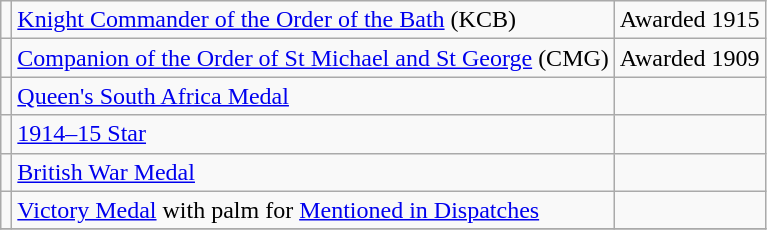<table class="wikitable">
<tr>
<td></td>
<td><a href='#'>Knight Commander of the Order of the Bath</a> (KCB)</td>
<td>Awarded 1915</td>
</tr>
<tr>
<td></td>
<td><a href='#'>Companion of the Order of St Michael and St George</a> (CMG)</td>
<td>Awarded 1909</td>
</tr>
<tr>
<td></td>
<td><a href='#'>Queen's South Africa Medal</a></td>
<td></td>
</tr>
<tr>
<td></td>
<td><a href='#'>1914–15 Star</a></td>
<td></td>
</tr>
<tr>
<td></td>
<td><a href='#'>British War Medal</a></td>
<td></td>
</tr>
<tr>
<td></td>
<td><a href='#'>Victory Medal</a> with palm for <a href='#'>Mentioned in Dispatches</a></td>
<td></td>
</tr>
<tr>
</tr>
</table>
